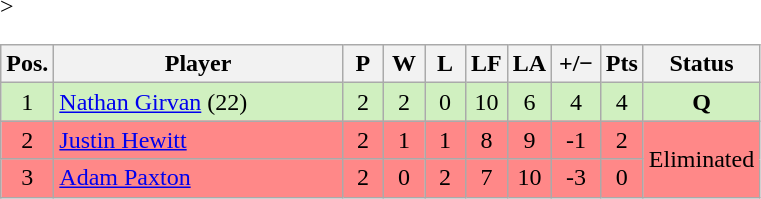<table class="wikitable" style="text-align:center; margin: 1em auto 1em auto, align:left">
<tr>
<th width=20>Pos.</th>
<th width=185>Player</th>
<th width=20>P</th>
<th width=20>W</th>
<th width=20>L</th>
<th width=20>LF</th>
<th width=20>LA</th>
<th width=25>+/−</th>
<th width=20>Pts</th>
<th width=70>Status</th>
</tr>
<tr style="background:#D0F0C0;" -->>
<td>1</td>
<td align=left> <a href='#'>Nathan Girvan</a> (22)</td>
<td>2</td>
<td>2</td>
<td>0</td>
<td>10</td>
<td>6</td>
<td>4</td>
<td>4</td>
<td rowspan=1><strong>Q</strong></td>
</tr>
<tr style="background:#FF8888; -->">
<td>2</td>
<td align=left> <a href='#'>Justin Hewitt</a></td>
<td>2</td>
<td>1</td>
<td>1</td>
<td>8</td>
<td>9</td>
<td>-1</td>
<td>2</td>
<td rowspan=2>Eliminated</td>
</tr>
<tr style="background:#FF8888; -->">
<td>3</td>
<td align=left> <a href='#'>Adam Paxton</a></td>
<td>2</td>
<td>0</td>
<td>2</td>
<td>7</td>
<td>10</td>
<td>-3</td>
<td>0</td>
</tr>
</table>
